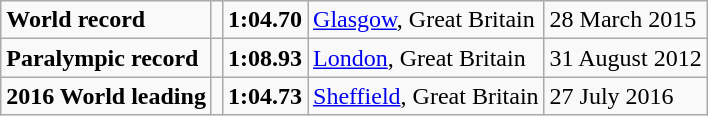<table class="wikitable">
<tr>
<td><strong>World record</strong></td>
<td></td>
<td><strong>1:04.70</strong></td>
<td><a href='#'>Glasgow</a>, Great Britain</td>
<td>28 March 2015</td>
</tr>
<tr>
<td><strong>Paralympic record</strong></td>
<td></td>
<td><strong>1:08.93</strong></td>
<td><a href='#'>London</a>, Great Britain</td>
<td>31 August 2012</td>
</tr>
<tr>
<td><strong>2016 World leading</strong></td>
<td></td>
<td><strong>1:04.73</strong></td>
<td><a href='#'>Sheffield</a>, Great Britain</td>
<td>27 July 2016</td>
</tr>
</table>
